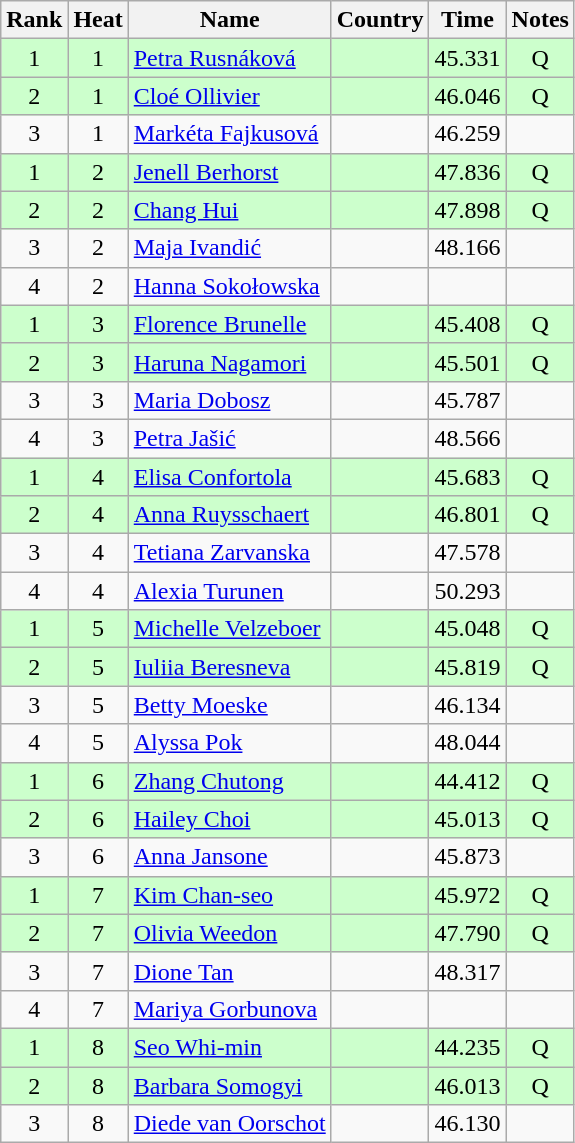<table class="wikitable sortable" style="text-align:center">
<tr>
<th>Rank</th>
<th>Heat</th>
<th>Name</th>
<th>Country</th>
<th>Time</th>
<th>Notes</th>
</tr>
<tr bgcolor=ccffcc>
<td>1</td>
<td>1</td>
<td align=left><a href='#'>Petra Rusnáková</a></td>
<td align=left></td>
<td>45.331</td>
<td>Q</td>
</tr>
<tr bgcolor=ccffcc>
<td>2</td>
<td>1</td>
<td align=left><a href='#'>Cloé Ollivier</a></td>
<td align=left></td>
<td>46.046</td>
<td>Q</td>
</tr>
<tr>
<td>3</td>
<td>1</td>
<td align=left><a href='#'>Markéta Fajkusová</a></td>
<td align=left></td>
<td>46.259</td>
<td></td>
</tr>
<tr bgcolor=ccffcc>
<td>1</td>
<td>2</td>
<td align=left><a href='#'>Jenell Berhorst</a></td>
<td align=left></td>
<td>47.836</td>
<td>Q</td>
</tr>
<tr bgcolor=ccffcc>
<td>2</td>
<td>2</td>
<td align=left><a href='#'>Chang Hui</a></td>
<td align=left></td>
<td>47.898</td>
<td>Q</td>
</tr>
<tr>
<td>3</td>
<td>2</td>
<td align=left><a href='#'>Maja Ivandić</a></td>
<td align=left></td>
<td>48.166</td>
<td></td>
</tr>
<tr>
<td>4</td>
<td>2</td>
<td align=left><a href='#'>Hanna Sokołowska</a></td>
<td align=left></td>
<td></td>
<td></td>
</tr>
<tr bgcolor=ccffcc>
<td>1</td>
<td>3</td>
<td align=left><a href='#'>Florence Brunelle</a></td>
<td align=left></td>
<td>45.408</td>
<td>Q</td>
</tr>
<tr bgcolor=ccffcc>
<td>2</td>
<td>3</td>
<td align=left><a href='#'>Haruna Nagamori</a></td>
<td align=left></td>
<td>45.501</td>
<td>Q</td>
</tr>
<tr>
<td>3</td>
<td>3</td>
<td align=left><a href='#'>Maria Dobosz</a></td>
<td align=left></td>
<td>45.787</td>
<td></td>
</tr>
<tr>
<td>4</td>
<td>3</td>
<td align=left><a href='#'>Petra Jašić</a></td>
<td align=left></td>
<td>48.566</td>
<td></td>
</tr>
<tr bgcolor=ccffcc>
<td>1</td>
<td>4</td>
<td align=left><a href='#'>Elisa Confortola</a></td>
<td align=left></td>
<td>45.683</td>
<td>Q</td>
</tr>
<tr bgcolor=ccffcc>
<td>2</td>
<td>4</td>
<td align=left><a href='#'>Anna Ruysschaert</a></td>
<td align=left></td>
<td>46.801</td>
<td>Q</td>
</tr>
<tr>
<td>3</td>
<td>4</td>
<td align=left><a href='#'>Tetiana Zarvanska</a></td>
<td align=left></td>
<td>47.578</td>
<td></td>
</tr>
<tr>
<td>4</td>
<td>4</td>
<td align=left><a href='#'>Alexia Turunen</a></td>
<td align=left></td>
<td>50.293</td>
<td></td>
</tr>
<tr bgcolor=ccffcc>
<td>1</td>
<td>5</td>
<td align=left><a href='#'>Michelle Velzeboer</a></td>
<td align=left></td>
<td>45.048</td>
<td>Q</td>
</tr>
<tr bgcolor=ccffcc>
<td>2</td>
<td>5</td>
<td align=left><a href='#'>Iuliia Beresneva</a></td>
<td align=left></td>
<td>45.819</td>
<td>Q</td>
</tr>
<tr>
<td>3</td>
<td>5</td>
<td align=left><a href='#'>Betty Moeske</a></td>
<td align=left></td>
<td>46.134</td>
<td></td>
</tr>
<tr>
<td>4</td>
<td>5</td>
<td align=left><a href='#'>Alyssa Pok</a></td>
<td align=left></td>
<td>48.044</td>
<td></td>
</tr>
<tr bgcolor=ccffcc>
<td>1</td>
<td>6</td>
<td align=left><a href='#'>Zhang Chutong</a></td>
<td align=left></td>
<td>44.412</td>
<td>Q</td>
</tr>
<tr bgcolor=ccffcc>
<td>2</td>
<td>6</td>
<td align=left><a href='#'>Hailey Choi</a></td>
<td align=left></td>
<td>45.013</td>
<td>Q</td>
</tr>
<tr>
<td>3</td>
<td>6</td>
<td align=left><a href='#'>Anna Jansone</a></td>
<td align=left></td>
<td>45.873</td>
<td></td>
</tr>
<tr bgcolor=ccffcc>
<td>1</td>
<td>7</td>
<td align=left><a href='#'>Kim Chan-seo</a></td>
<td align=left></td>
<td>45.972</td>
<td>Q</td>
</tr>
<tr bgcolor=ccffcc>
<td>2</td>
<td>7</td>
<td align=left><a href='#'>Olivia Weedon</a></td>
<td align=left></td>
<td>47.790</td>
<td>Q</td>
</tr>
<tr>
<td>3</td>
<td>7</td>
<td align=left><a href='#'>Dione Tan</a></td>
<td align=left></td>
<td>48.317</td>
<td></td>
</tr>
<tr>
<td>4</td>
<td>7</td>
<td align=left><a href='#'>Mariya Gorbunova</a></td>
<td align=left></td>
<td></td>
<td></td>
</tr>
<tr bgcolor=ccffcc>
<td>1</td>
<td>8</td>
<td align=left><a href='#'>Seo Whi-min</a></td>
<td align=left></td>
<td>44.235</td>
<td>Q</td>
</tr>
<tr bgcolor=ccffcc>
<td>2</td>
<td>8</td>
<td align=left><a href='#'>Barbara Somogyi</a></td>
<td align=left></td>
<td>46.013</td>
<td>Q</td>
</tr>
<tr>
<td>3</td>
<td>8</td>
<td align=left><a href='#'>Diede van Oorschot</a></td>
<td align=left></td>
<td>46.130</td>
<td></td>
</tr>
</table>
